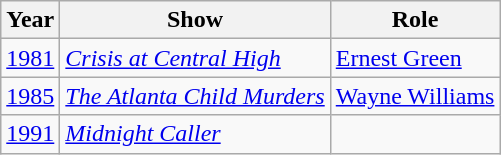<table class="wikitable">
<tr>
<th>Year</th>
<th>Show</th>
<th>Role</th>
</tr>
<tr>
<td><a href='#'>1981</a></td>
<td><em><a href='#'>Crisis at Central High</a></em></td>
<td><a href='#'>Ernest Green</a></td>
</tr>
<tr>
<td><a href='#'>1985</a></td>
<td><em><a href='#'>The Atlanta Child Murders</a></em></td>
<td><a href='#'>Wayne Williams</a></td>
</tr>
<tr>
<td><a href='#'>1991</a></td>
<td><em><a href='#'>Midnight Caller</a></em></td>
<td></td>
</tr>
</table>
